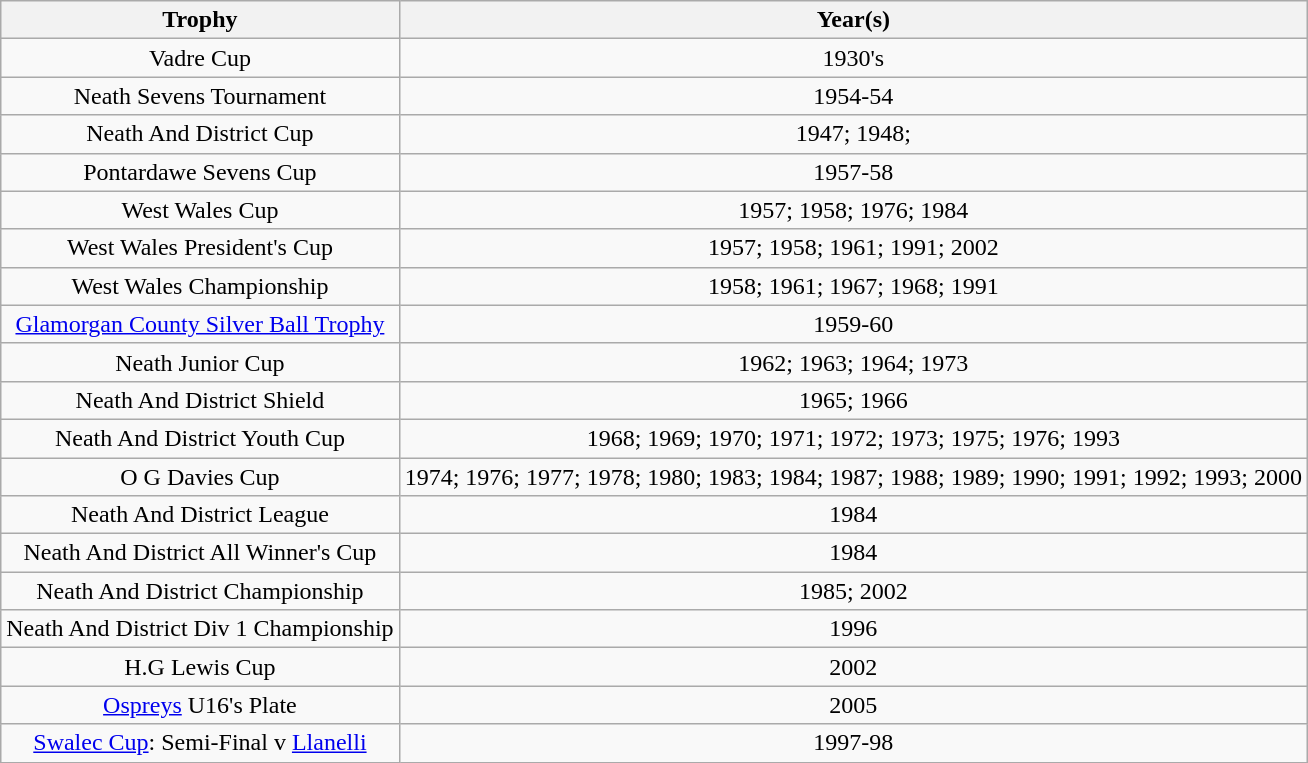<table class="wikitable">
<tr>
<th>Trophy</th>
<th>Year(s)</th>
</tr>
<tr style="text-align:center">
<td>Vadre Cup</td>
<td>1930's</td>
</tr>
<tr style="text-align:center">
<td>Neath Sevens Tournament</td>
<td>1954-54</td>
</tr>
<tr style="text-align:center">
<td>Neath And District Cup</td>
<td>1947; 1948;</td>
</tr>
<tr style="text-align:center">
<td>Pontardawe Sevens Cup</td>
<td>1957-58</td>
</tr>
<tr style="text-align:center">
<td>West Wales Cup</td>
<td>1957; 1958; 1976; 1984</td>
</tr>
<tr style="text-align:center">
<td>West Wales President's Cup</td>
<td>1957; 1958; 1961; 1991; 2002</td>
</tr>
<tr style="text-align:center">
<td>West Wales Championship</td>
<td>1958; 1961; 1967; 1968; 1991</td>
</tr>
<tr style="text-align:center">
<td><a href='#'>Glamorgan County Silver Ball Trophy</a></td>
<td>1959-60</td>
</tr>
<tr style="text-align:center">
<td>Neath Junior Cup</td>
<td>1962; 1963; 1964; 1973</td>
</tr>
<tr style="text-align:center">
<td>Neath And District Shield</td>
<td>1965; 1966</td>
</tr>
<tr style="text-align:center">
<td>Neath And District Youth Cup</td>
<td>1968; 1969; 1970; 1971; 1972; 1973; 1975; 1976; 1993</td>
</tr>
<tr style="text-align:center">
<td>O G Davies Cup</td>
<td>1974; 1976; 1977; 1978; 1980; 1983; 1984; 1987; 1988; 1989; 1990; 1991; 1992; 1993; 2000</td>
</tr>
<tr style="text-align:center">
<td>Neath And District League</td>
<td>1984</td>
</tr>
<tr style="text-align:center">
<td>Neath And District All Winner's Cup</td>
<td>1984</td>
</tr>
<tr style="text-align:center">
<td>Neath And District Championship</td>
<td>1985; 2002</td>
</tr>
<tr style="text-align:center">
<td>Neath And District Div 1 Championship</td>
<td>1996</td>
</tr>
<tr style="text-align:center">
<td>H.G Lewis Cup</td>
<td>2002</td>
</tr>
<tr style="text-align:center">
<td><a href='#'>Ospreys</a> U16's Plate</td>
<td>2005</td>
</tr>
<tr style="text-align:center">
<td><a href='#'>Swalec Cup</a>: Semi-Final v <a href='#'>Llanelli</a></td>
<td>1997-98</td>
</tr>
</table>
